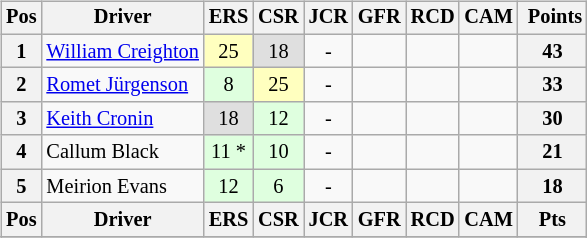<table>
<tr>
<td valign="top"><br><table class="wikitable" style="font-size: 85%; text-align: center;">
<tr valign="top">
<th valign="middle">Pos</th>
<th valign="middle">Driver</th>
<th>ERS<br></th>
<th>CSR<br></th>
<th>JCR<br></th>
<th>GFR<br></th>
<th>RCD<br></th>
<th>CAM<br></th>
<th valign="middle"> Points</th>
</tr>
<tr>
<th>1</th>
<td align=left><a href='#'>William Creighton</a></td>
<td style="background:#ffffbf;">25</td>
<td style="background:#dfdfdf;">18</td>
<td>-</td>
<td></td>
<td></td>
<td></td>
<th>43</th>
</tr>
<tr>
<th>2</th>
<td align=left><a href='#'>Romet Jürgenson</a></td>
<td style="background:#dfffdf;">8</td>
<td style="background:#ffffbf;">25</td>
<td>-</td>
<td></td>
<td></td>
<td></td>
<th>33</th>
</tr>
<tr>
<th>3</th>
<td align=left><a href='#'>Keith Cronin</a></td>
<td style="background:#dfdfdf;">18</td>
<td style="background:#dfffdf;">12</td>
<td>-</td>
<td></td>
<td></td>
<td></td>
<th>30</th>
</tr>
<tr>
<th>4</th>
<td align="left">Callum Black</td>
<td style="background:#dfffdf;">11 *</td>
<td style="background:#dfffdf;">10</td>
<td>-</td>
<td></td>
<td></td>
<td></td>
<th>21</th>
</tr>
<tr>
<th>5</th>
<td align=left>Meirion Evans</td>
<td style="background:#dfffdf;">12</td>
<td style="background:#dfffdf;">6</td>
<td>-</td>
<td></td>
<td></td>
<td></td>
<th>18</th>
</tr>
<tr valign="top">
<th valign="middle">Pos</th>
<th valign="middle">Driver</th>
<th>ERS<br></th>
<th>CSR<br></th>
<th>JCR<br></th>
<th>GFR<br></th>
<th>RCD<br></th>
<th>CAM<br></th>
<th valign="middle"> Pts </th>
</tr>
<tr>
</tr>
<tr>
</tr>
<tr>
</tr>
</table>
</td>
<td valign="top"><br></td>
</tr>
</table>
